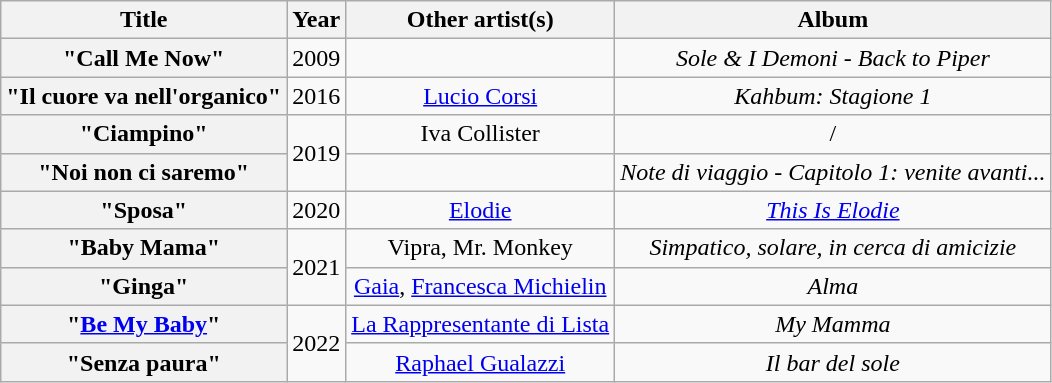<table class="wikitable plainrowheaders" style="text-align:center;">
<tr>
<th>Title</th>
<th>Year</th>
<th>Other artist(s)</th>
<th>Album</th>
</tr>
<tr>
<th scope="row">"Call Me Now"</th>
<td>2009</td>
<td></td>
<td><em>Sole & I Demoni - Back to Piper</em></td>
</tr>
<tr>
<th scope="row">"Il cuore va nell'organico"</th>
<td>2016</td>
<td><a href='#'>Lucio Corsi</a></td>
<td><em>Kahbum: Stagione 1</em></td>
</tr>
<tr>
<th scope="row">"Ciampino"</th>
<td rowspan="2">2019</td>
<td>Iva Collister</td>
<td>/</td>
</tr>
<tr>
<th scope="row">"Noi non ci saremo"</th>
<td></td>
<td><em>Note di viaggio - Capitolo 1: venite avanti...</em></td>
</tr>
<tr>
<th scope="row">"Sposa"</th>
<td>2020</td>
<td><a href='#'>Elodie</a></td>
<td><em><a href='#'>This Is Elodie</a></em></td>
</tr>
<tr>
<th scope="row">"Baby Mama"</th>
<td rowspan="2">2021</td>
<td>Vipra, Mr. Monkey</td>
<td><em>Simpatico, solare, in cerca di amicizie</em></td>
</tr>
<tr>
<th scope="row">"Ginga"</th>
<td><a href='#'>Gaia</a>, <a href='#'>Francesca Michielin</a></td>
<td><em>Alma</em></td>
</tr>
<tr>
<th scope="row">"<a href='#'>Be My Baby</a>"</th>
<td rowspan="2">2022</td>
<td><a href='#'>La Rappresentante di Lista</a></td>
<td><em>My Mamma</em></td>
</tr>
<tr>
<th scope="row">"Senza paura"</th>
<td><a href='#'>Raphael Gualazzi</a></td>
<td><em>Il bar del sole</em></td>
</tr>
</table>
